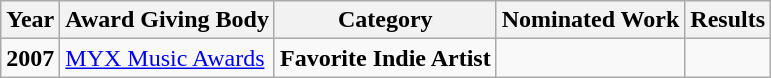<table class="wikitable">
<tr>
<th>Year</th>
<th>Award Giving Body</th>
<th>Category</th>
<th>Nominated Work</th>
<th>Results</th>
</tr>
<tr>
<td><strong>2007</strong></td>
<td><a href='#'>MYX Music Awards</a></td>
<td><strong>Favorite Indie Artist</strong></td>
<td></td>
<td></td>
</tr>
</table>
